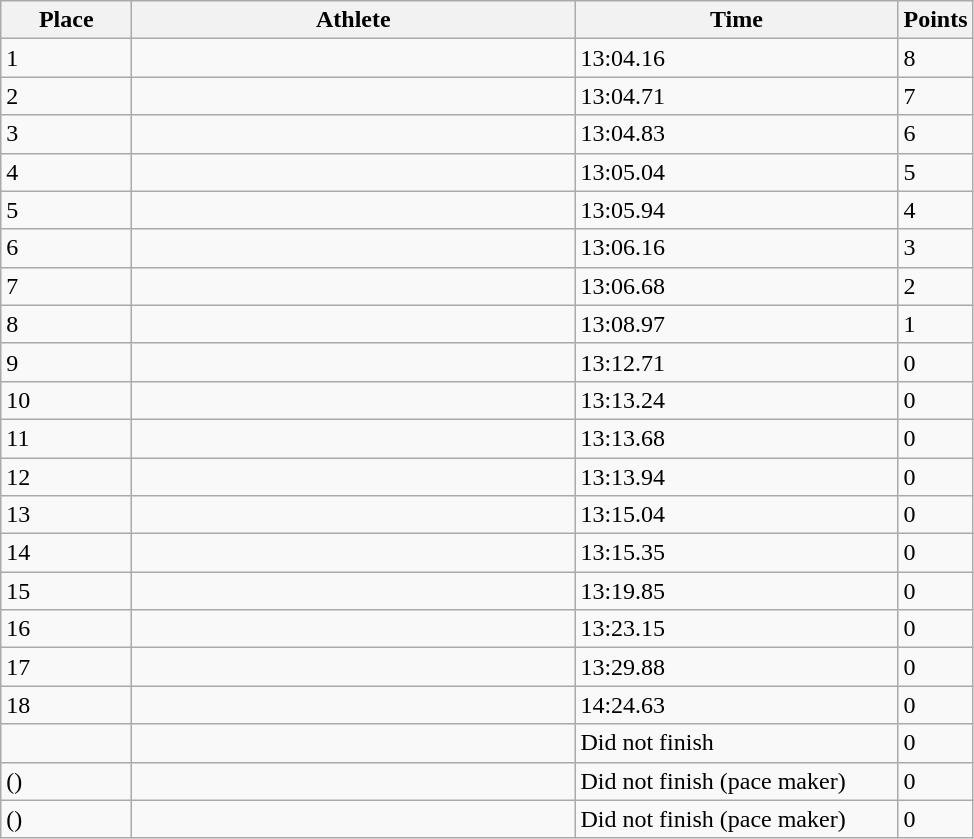<table class=wikitable>
<tr>
<th style="width:5em">Place</th>
<th style="width:18em">Athlete</th>
<th style="width:13em">Time</th>
<th>Points</th>
</tr>
<tr>
<td>1</td>
<td></td>
<td>13:04.16 </td>
<td>8</td>
</tr>
<tr>
<td>2</td>
<td></td>
<td>13:04.71</td>
<td>7</td>
</tr>
<tr>
<td>3</td>
<td></td>
<td>13:04.83</td>
<td>6</td>
</tr>
<tr>
<td>4</td>
<td></td>
<td>13:05.04</td>
<td>5</td>
</tr>
<tr>
<td>5</td>
<td></td>
<td>13:05.94</td>
<td>4</td>
</tr>
<tr>
<td>6</td>
<td></td>
<td>13:06.16 </td>
<td>3</td>
</tr>
<tr>
<td>7</td>
<td></td>
<td>13:06.68</td>
<td>2</td>
</tr>
<tr>
<td>8</td>
<td></td>
<td>13:08.97 </td>
<td>1</td>
</tr>
<tr>
<td>9</td>
<td></td>
<td>13:12.71</td>
<td>0</td>
</tr>
<tr>
<td>10</td>
<td></td>
<td>13:13.24</td>
<td>0</td>
</tr>
<tr>
<td>11</td>
<td></td>
<td>13:13.68 </td>
<td>0</td>
</tr>
<tr>
<td>12</td>
<td></td>
<td>13:13.94</td>
<td>0</td>
</tr>
<tr>
<td>13</td>
<td></td>
<td>13:15.04 </td>
<td>0</td>
</tr>
<tr>
<td>14</td>
<td></td>
<td>13:15.35</td>
<td>0</td>
</tr>
<tr>
<td>15</td>
<td></td>
<td>13:19.85</td>
<td>0</td>
</tr>
<tr>
<td>16</td>
<td></td>
<td>13:23.15</td>
<td>0</td>
</tr>
<tr>
<td>17</td>
<td></td>
<td>13:29.88</td>
<td>0</td>
</tr>
<tr>
<td>18</td>
<td></td>
<td>14:24.63</td>
<td>0</td>
</tr>
<tr>
<td></td>
<td></td>
<td>Did not finish</td>
<td>0</td>
</tr>
<tr>
<td> ()</td>
<td></td>
<td>Did not finish (pace maker)</td>
<td>0</td>
</tr>
<tr>
<td> ()</td>
<td></td>
<td>Did not finish (pace maker)</td>
<td>0</td>
</tr>
</table>
